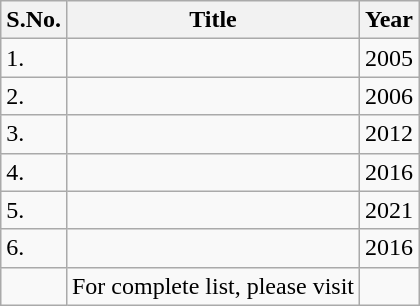<table class="wikitable sortable">
<tr>
<th>S.No.</th>
<th>Title</th>
<th>Year</th>
</tr>
<tr>
<td>1.</td>
<td></td>
<td>2005</td>
</tr>
<tr>
<td>2.</td>
<td></td>
<td>2006</td>
</tr>
<tr>
<td>3.</td>
<td></td>
<td>2012</td>
</tr>
<tr>
<td>4.</td>
<td></td>
<td>2016</td>
</tr>
<tr>
<td>5.</td>
<td></td>
<td>2021</td>
</tr>
<tr>
<td>6.</td>
<td></td>
<td>2016</td>
</tr>
<tr>
<td></td>
<td><span>For complete list, please visit </span></td>
<td></td>
</tr>
</table>
